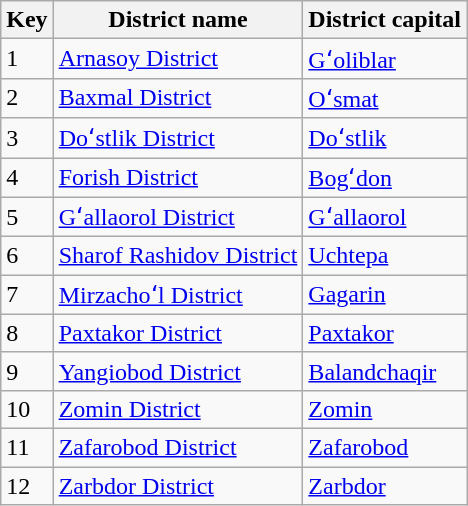<table class="wikitable sortable">
<tr>
<th>Key</th>
<th>District name</th>
<th>District capital</th>
</tr>
<tr>
<td>1</td>
<td><a href='#'>Arnasoy District</a></td>
<td><a href='#'>Gʻoliblar</a></td>
</tr>
<tr>
<td>2</td>
<td><a href='#'>Baxmal District</a></td>
<td><a href='#'>Oʻsmat</a></td>
</tr>
<tr>
<td>3</td>
<td><a href='#'>Doʻstlik District</a></td>
<td><a href='#'>Doʻstlik</a></td>
</tr>
<tr>
<td>4</td>
<td><a href='#'>Forish District</a></td>
<td><a href='#'>Bogʻdon</a></td>
</tr>
<tr>
<td>5</td>
<td><a href='#'>Gʻallaorol District</a></td>
<td><a href='#'>Gʻallaorol</a></td>
</tr>
<tr>
<td>6</td>
<td><a href='#'>Sharof Rashidov District</a></td>
<td><a href='#'>Uchtepa</a></td>
</tr>
<tr>
<td>7</td>
<td><a href='#'>Mirzachoʻl District</a></td>
<td><a href='#'>Gagarin</a></td>
</tr>
<tr>
<td>8</td>
<td><a href='#'>Paxtakor District</a></td>
<td><a href='#'>Paxtakor</a></td>
</tr>
<tr>
<td>9</td>
<td><a href='#'>Yangiobod District</a></td>
<td><a href='#'>Balandchaqir</a></td>
</tr>
<tr>
<td>10</td>
<td><a href='#'>Zomin District</a></td>
<td><a href='#'>Zomin</a></td>
</tr>
<tr>
<td>11</td>
<td><a href='#'>Zafarobod District</a></td>
<td><a href='#'>Zafarobod</a></td>
</tr>
<tr>
<td>12</td>
<td><a href='#'>Zarbdor District</a></td>
<td><a href='#'>Zarbdor</a></td>
</tr>
</table>
